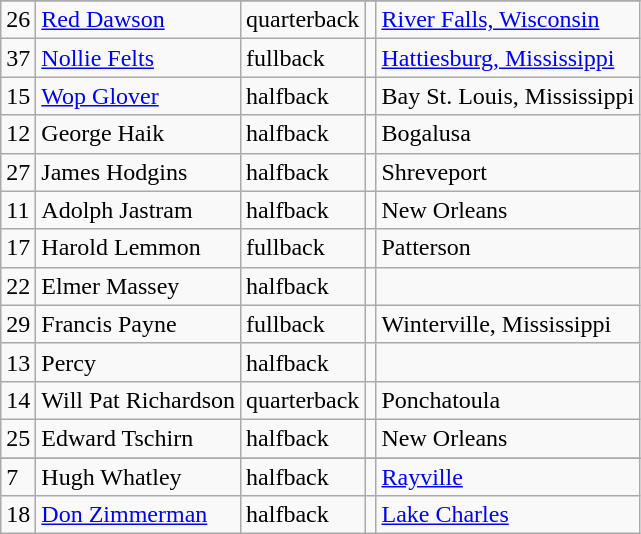<table class="wikitable">
<tr>
</tr>
<tr>
<td>26</td>
<td><a href='#'>Red Dawson</a></td>
<td>quarterback</td>
<td></td>
<td><a href='#'>River Falls, Wisconsin</a></td>
</tr>
<tr>
<td>37</td>
<td><a href='#'>Nollie Felts</a></td>
<td>fullback</td>
<td></td>
<td><a href='#'>Hattiesburg, Mississippi</a></td>
</tr>
<tr>
<td>15</td>
<td><a href='#'>Wop Glover</a></td>
<td>halfback</td>
<td></td>
<td>Bay St. Louis,  Mississippi</td>
</tr>
<tr>
<td>12</td>
<td>George Haik</td>
<td>halfback</td>
<td></td>
<td>Bogalusa</td>
</tr>
<tr>
<td>27</td>
<td>James Hodgins</td>
<td>halfback</td>
<td></td>
<td>Shreveport</td>
</tr>
<tr>
<td>11</td>
<td>Adolph Jastram</td>
<td>halfback</td>
<td></td>
<td>New Orleans</td>
</tr>
<tr>
<td>17</td>
<td>Harold Lemmon</td>
<td>fullback</td>
<td></td>
<td>Patterson</td>
</tr>
<tr>
<td>22</td>
<td>Elmer Massey</td>
<td>halfback</td>
<td></td>
</tr>
<tr>
<td>29</td>
<td>Francis Payne</td>
<td>fullback</td>
<td></td>
<td>Winterville, Mississippi</td>
</tr>
<tr>
<td>13</td>
<td>Percy</td>
<td>halfback</td>
<td></td>
<td></td>
</tr>
<tr>
<td>14</td>
<td>Will Pat Richardson</td>
<td>quarterback</td>
<td></td>
<td>Ponchatoula</td>
</tr>
<tr>
<td>25</td>
<td>Edward Tschirn</td>
<td>halfback</td>
<td></td>
<td>New Orleans</td>
</tr>
<tr>
</tr>
<tr>
<td>7</td>
<td>Hugh Whatley</td>
<td>halfback</td>
<td></td>
<td><a href='#'>Rayville</a></td>
</tr>
<tr>
<td>18</td>
<td><a href='#'>Don Zimmerman</a></td>
<td>halfback</td>
<td></td>
<td><a href='#'>Lake Charles</a></td>
</tr>
</table>
